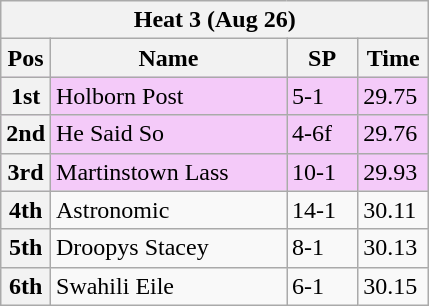<table class="wikitable">
<tr>
<th colspan="6">Heat 3 (Aug 26)</th>
</tr>
<tr>
<th width=20>Pos</th>
<th width=150>Name</th>
<th width=40>SP</th>
<th width=40>Time</th>
</tr>
<tr style="background: #f4caf9;">
<th>1st</th>
<td>Holborn Post</td>
<td>5-1</td>
<td>29.75</td>
</tr>
<tr style="background: #f4caf9;">
<th>2nd</th>
<td>He Said So</td>
<td>4-6f</td>
<td>29.76</td>
</tr>
<tr style="background: #f4caf9;">
<th>3rd</th>
<td>Martinstown Lass</td>
<td>10-1</td>
<td>29.93</td>
</tr>
<tr>
<th>4th</th>
<td>Astronomic</td>
<td>14-1</td>
<td>30.11</td>
</tr>
<tr>
<th>5th</th>
<td>Droopys Stacey</td>
<td>8-1</td>
<td>30.13</td>
</tr>
<tr>
<th>6th</th>
<td>Swahili Eile</td>
<td>6-1</td>
<td>30.15</td>
</tr>
</table>
